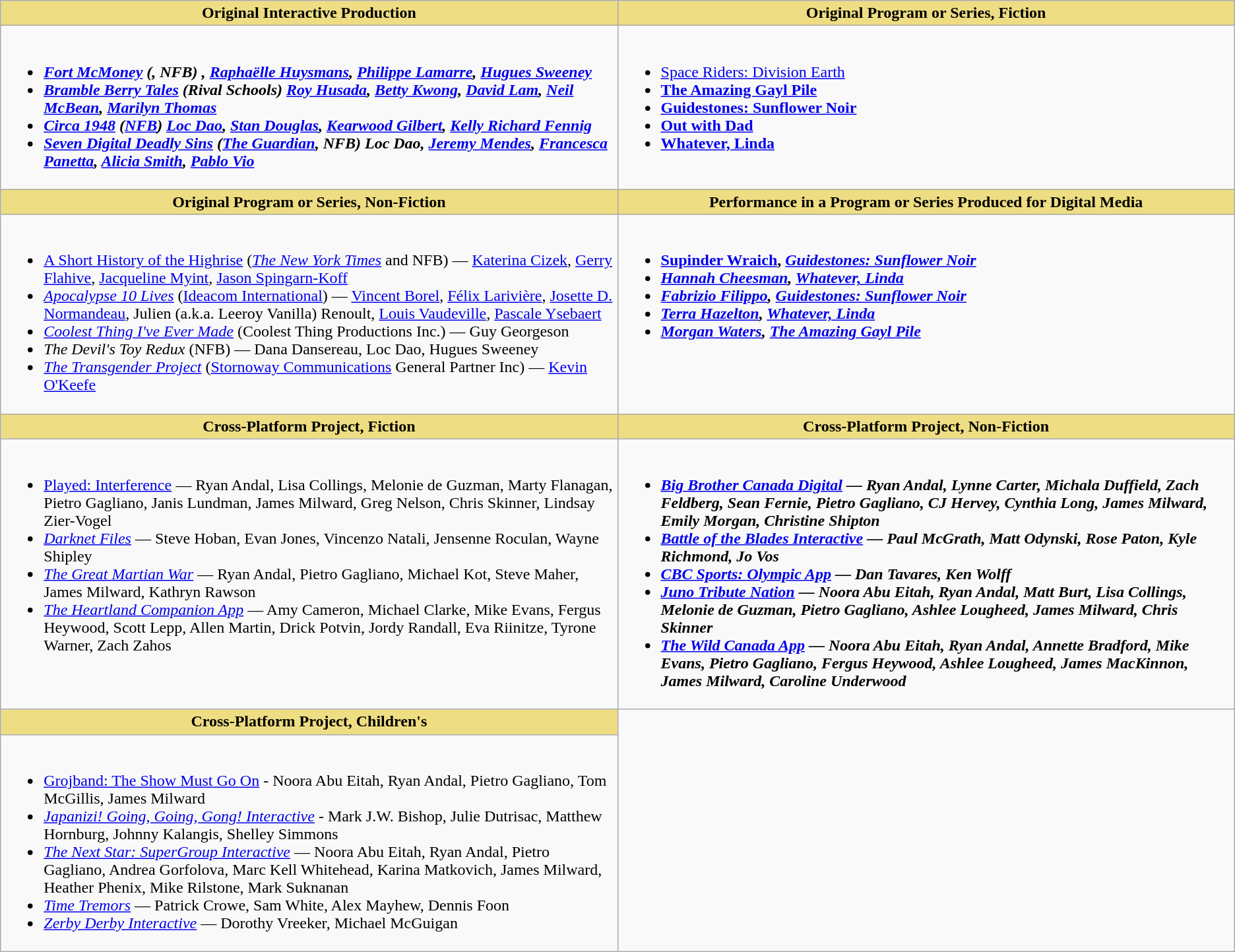<table class=wikitable>
<tr>
<th style="background:#EEDD82; width:50%">Original Interactive Production</th>
<th style="background:#EEDD82; width:50%">Original Program or Series, Fiction</th>
</tr>
<tr>
<td valign="top"><br><ul><li> <strong><em><a href='#'>Fort McMoney</a><em> (, NFB) , <a href='#'>Raphaëlle Huysmans</a>, <a href='#'>Philippe Lamarre</a>, <a href='#'>Hugues Sweeney</a><strong></li><li></em><a href='#'>Bramble Berry Tales</a><em> (Rival Schools) <a href='#'>Roy Husada</a>, <a href='#'>Betty Kwong</a>, <a href='#'>David Lam</a>, <a href='#'>Neil McBean</a>, <a href='#'>Marilyn Thomas</a></li><li></em><a href='#'>Circa 1948</a><em> (<a href='#'>NFB</a>) <a href='#'>Loc Dao</a>, <a href='#'>Stan Douglas</a>, <a href='#'>Kearwood Gilbert</a>, <a href='#'>Kelly Richard Fennig</a></li><li></em><a href='#'>Seven Digital Deadly Sins</a><em> (</em><a href='#'>The Guardian</a><em>, NFB) Loc Dao, <a href='#'>Jeremy Mendes</a>, <a href='#'>Francesca Panetta</a>, <a href='#'>Alicia Smith</a>, <a href='#'>Pablo Vio</a></li></ul></td>
<td valign="top"><br><ul><li> </em></strong><a href='#'>Space Riders: Division Earth</a><strong><em></li><li></em><a href='#'>The Amazing Gayl Pile</a><em></li><li></em><a href='#'>Guidestones: Sunflower Noir</a><em></li><li></em><a href='#'>Out with Dad</a><em></li><li></em><a href='#'>Whatever, Linda</a><em></li></ul></td>
</tr>
<tr>
<th style="background:#EEDD82; width:50%">Original Program or Series, Non-Fiction</th>
<th style="background:#EEDD82; width:50%">Performance in a Program or Series Produced for Digital Media</th>
</tr>
<tr>
<td valign="top"><br><ul><li> </em></strong><a href='#'>A Short History of the Highrise</a></em> (<em><a href='#'>The New York Times</a></em> and NFB) — <a href='#'>Katerina Cizek</a>, <a href='#'>Gerry Flahive</a>, <a href='#'>Jacqueline Myint</a>, <a href='#'>Jason Spingarn-Koff</a></strong></li><li><em><a href='#'>Apocalypse 10 Lives</a></em> (<a href='#'>Ideacom International</a>) — <a href='#'>Vincent Borel</a>, <a href='#'>Félix Larivière</a>, <a href='#'>Josette D. Normandeau</a>, Julien (a.k.a. Leeroy Vanilla) Renoult, <a href='#'>Louis Vaudeville</a>, <a href='#'>Pascale Ysebaert</a></li><li><em><a href='#'>Coolest Thing I've Ever Made</a></em> (Coolest Thing Productions Inc.) — Guy Georgeson</li><li><em>The Devil's Toy Redux</em> (NFB) — Dana Dansereau, Loc Dao, Hugues Sweeney</li><li><em><a href='#'>The Transgender Project</a></em> (<a href='#'>Stornoway Communications</a> General Partner Inc) — <a href='#'>Kevin O'Keefe</a></li></ul></td>
<td valign="top"><br><ul><li> <strong><a href='#'>Supinder Wraich</a>, <em><a href='#'>Guidestones: Sunflower Noir</a><strong><em></li><li><a href='#'>Hannah Cheesman</a>, </em><a href='#'>Whatever, Linda</a><em></li><li><a href='#'>Fabrizio Filippo</a>, </em><a href='#'>Guidestones: Sunflower Noir</a><em></li><li><a href='#'>Terra Hazelton</a>, </em><a href='#'>Whatever, Linda</a><em></li><li><a href='#'>Morgan Waters</a>, </em><a href='#'>The Amazing Gayl Pile</a><em></li></ul></td>
</tr>
<tr>
<th style="background:#EEDD82; width:50%">Cross-Platform Project, Fiction</th>
<th style="background:#EEDD82; width:50%">Cross-Platform Project, Non-Fiction</th>
</tr>
<tr>
<td valign="top"><br><ul><li> </em></strong><a href='#'>Played: Interference</a></em> — Ryan Andal, Lisa Collings, Melonie de Guzman, Marty Flanagan, Pietro Gagliano, Janis Lundman, James Milward, Greg Nelson, Chris Skinner, Lindsay Zier-Vogel</strong></li><li><em><a href='#'>Darknet Files</a></em> — Steve Hoban, Evan Jones, Vincenzo Natali, Jensenne Roculan, Wayne Shipley</li><li><em><a href='#'>The Great Martian War</a></em> — Ryan Andal, Pietro Gagliano, Michael Kot, Steve Maher, James Milward, Kathryn Rawson</li><li><em><a href='#'>The Heartland Companion App</a></em> — Amy Cameron, Michael Clarke, Mike Evans, Fergus Heywood, Scott Lepp, Allen Martin, Drick Potvin, Jordy Randall, Eva Riinitze, Tyrone Warner, Zach Zahos</li></ul></td>
<td valign="top"><br><ul><li> <strong><em><a href='#'>Big Brother Canada Digital</a><em> — Ryan Andal, Lynne Carter, Michala Duffield, Zach Feldberg, Sean Fernie, Pietro Gagliano, CJ Hervey, Cynthia Long, James Milward, Emily Morgan, Christine Shipton<strong></li><li></em><a href='#'>Battle of the Blades Interactive</a><em> — Paul McGrath, Matt Odynski, Rose Paton, Kyle Richmond, Jo Vos</li><li></em><a href='#'>CBC Sports: Olympic App</a><em> — Dan Tavares, Ken Wolff</li><li></em><a href='#'>Juno Tribute Nation</a><em> — Noora Abu Eitah, Ryan Andal, Matt Burt, Lisa Collings, Melonie de Guzman, Pietro Gagliano, Ashlee Lougheed, James Milward, Chris Skinner</li><li></em><a href='#'>The Wild Canada App</a><em> — Noora Abu Eitah, Ryan Andal, Annette Bradford, Mike Evans, Pietro Gagliano, Fergus Heywood, Ashlee Lougheed, James MacKinnon, James Milward, Caroline Underwood</li></ul></td>
</tr>
<tr>
<th style="background:#EEDD82; width:50%">Cross-Platform Project, Children's</th>
</tr>
<tr>
<td valign="top"><br><ul><li> </em></strong><a href='#'>Grojband: The Show Must Go On</a></em> - Noora Abu Eitah, Ryan Andal, Pietro Gagliano, Tom McGillis, James Milward</strong></li><li><em><a href='#'>Japanizi! Going, Going, Gong! Interactive</a></em> - Mark J.W. Bishop, Julie Dutrisac, Matthew Hornburg, Johnny Kalangis, Shelley Simmons</li><li><em><a href='#'>The Next Star: SuperGroup Interactive</a></em> — Noora Abu Eitah, Ryan Andal, Pietro Gagliano, Andrea Gorfolova, Marc Kell Whitehead, Karina Matkovich, James Milward, Heather Phenix, Mike Rilstone, Mark Suknanan</li><li><em><a href='#'>Time Tremors</a></em> — Patrick Crowe, Sam White, Alex Mayhew, Dennis Foon</li><li><em><a href='#'>Zerby Derby Interactive</a></em> — Dorothy Vreeker, Michael McGuigan</li></ul></td>
</tr>
</table>
